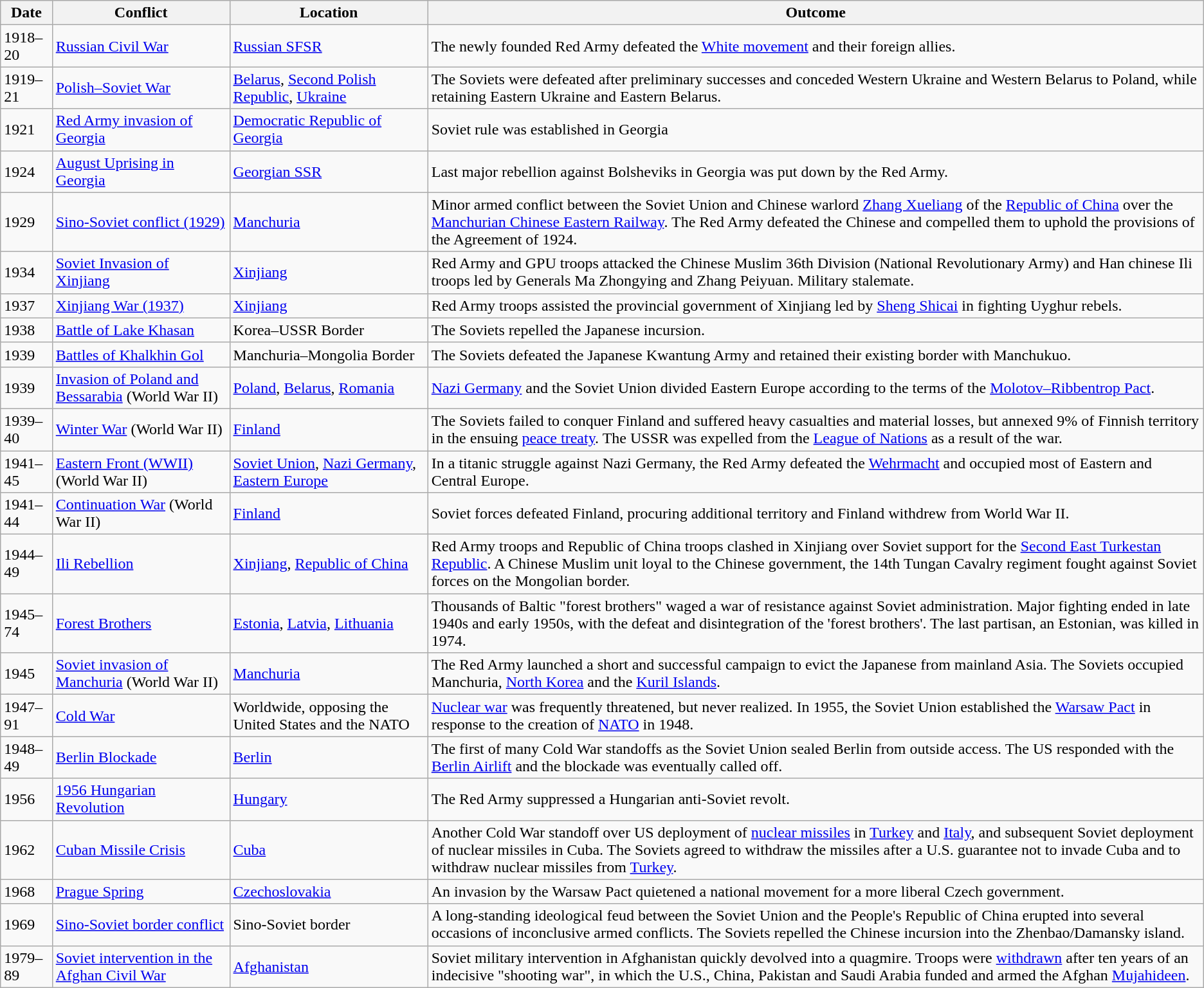<table class="wikitable">
<tr>
<th>Date</th>
<th>Conflict</th>
<th>Location</th>
<th>Outcome</th>
</tr>
<tr>
<td>1918–20</td>
<td><a href='#'>Russian Civil War</a></td>
<td><a href='#'>Russian SFSR</a></td>
<td>The newly founded Red Army defeated the <a href='#'>White movement</a> and their foreign allies.</td>
</tr>
<tr>
<td>1919–21</td>
<td><a href='#'>Polish–Soviet War</a></td>
<td><a href='#'>Belarus</a>, <a href='#'>Second Polish Republic</a>, <a href='#'>Ukraine</a></td>
<td>The Soviets were defeated after preliminary successes and conceded Western Ukraine and Western Belarus to Poland, while retaining Eastern Ukraine and Eastern Belarus.</td>
</tr>
<tr>
<td>1921</td>
<td><a href='#'>Red Army invasion of Georgia</a></td>
<td><a href='#'>Democratic Republic of Georgia</a></td>
<td>Soviet rule was established in Georgia</td>
</tr>
<tr>
<td>1924</td>
<td><a href='#'>August Uprising in Georgia</a></td>
<td><a href='#'>Georgian SSR</a></td>
<td>Last major rebellion against Bolsheviks in Georgia was put down by the Red Army.</td>
</tr>
<tr>
<td>1929</td>
<td><a href='#'>Sino-Soviet conflict (1929)</a></td>
<td><a href='#'>Manchuria</a></td>
<td>Minor armed conflict between the Soviet Union and Chinese warlord <a href='#'>Zhang Xueliang</a> of the <a href='#'>Republic of China</a> over the <a href='#'>Manchurian Chinese Eastern Railway</a>. The Red Army defeated the Chinese and compelled them to uphold the provisions of the Agreement of 1924.</td>
</tr>
<tr>
<td>1934</td>
<td><a href='#'>Soviet Invasion of Xinjiang</a></td>
<td><a href='#'>Xinjiang</a></td>
<td>Red Army and GPU troops attacked the Chinese Muslim 36th Division (National Revolutionary Army) and Han chinese Ili troops led by Generals Ma Zhongying and Zhang Peiyuan. Military stalemate.</td>
</tr>
<tr>
<td>1937</td>
<td><a href='#'>Xinjiang War (1937)</a></td>
<td><a href='#'>Xinjiang</a></td>
<td>Red Army troops assisted the provincial government of Xinjiang led by <a href='#'>Sheng Shicai</a> in fighting Uyghur rebels.</td>
</tr>
<tr>
<td>1938</td>
<td><a href='#'>Battle of Lake Khasan</a></td>
<td>Korea–USSR Border</td>
<td>The Soviets repelled the Japanese incursion.</td>
</tr>
<tr>
<td>1939</td>
<td><a href='#'>Battles of Khalkhin Gol</a></td>
<td>Manchuria–Mongolia Border</td>
<td>The Soviets defeated the Japanese Kwantung Army and retained their existing border with Manchukuo.</td>
</tr>
<tr>
<td>1939</td>
<td><a href='#'>Invasion of Poland and Bessarabia</a> (World War II)</td>
<td><a href='#'>Poland</a>, <a href='#'>Belarus</a>, <a href='#'>Romania</a></td>
<td><a href='#'>Nazi Germany</a> and the Soviet Union divided Eastern Europe according to the terms of the <a href='#'>Molotov–Ribbentrop Pact</a>.</td>
</tr>
<tr>
<td>1939–40</td>
<td><a href='#'>Winter War</a> (World War II)</td>
<td><a href='#'>Finland</a></td>
<td>The Soviets failed to conquer Finland and suffered heavy casualties and material losses, but annexed 9% of Finnish territory in the ensuing <a href='#'>peace treaty</a>. The USSR was expelled from the <a href='#'>League of Nations</a> as a result of the war.</td>
</tr>
<tr>
<td>1941–45</td>
<td><a href='#'>Eastern Front (WWII)</a> (World War II)</td>
<td><a href='#'>Soviet Union</a>, <a href='#'>Nazi Germany</a>, <a href='#'>Eastern Europe</a></td>
<td>In a titanic struggle against Nazi Germany, the Red Army defeated the <a href='#'>Wehrmacht</a> and occupied most of Eastern and Central Europe.</td>
</tr>
<tr>
<td>1941–44</td>
<td><a href='#'>Continuation War</a> (World War II)</td>
<td><a href='#'>Finland</a></td>
<td>Soviet forces defeated Finland, procuring additional territory and Finland withdrew from World War II.</td>
</tr>
<tr>
<td>1944–49</td>
<td><a href='#'>Ili Rebellion</a></td>
<td><a href='#'>Xinjiang</a>, <a href='#'>Republic of China</a></td>
<td>Red Army troops and Republic of China troops clashed in Xinjiang over Soviet support for the <a href='#'>Second East Turkestan Republic</a>. A Chinese Muslim unit loyal to the Chinese government, the 14th Tungan Cavalry regiment fought against Soviet forces on the Mongolian border.</td>
</tr>
<tr>
<td>1945–74</td>
<td><a href='#'>Forest Brothers</a></td>
<td><a href='#'>Estonia</a>, <a href='#'>Latvia</a>, <a href='#'>Lithuania</a></td>
<td>Thousands of Baltic "forest brothers" waged a war of resistance against Soviet administration. Major fighting ended in late 1940s and early 1950s, with the defeat and disintegration of the 'forest brothers'. The last partisan, an Estonian, was killed in 1974.</td>
</tr>
<tr>
<td>1945</td>
<td><a href='#'>Soviet invasion of Manchuria</a> (World War II)</td>
<td><a href='#'>Manchuria</a></td>
<td>The Red Army launched a short and successful campaign to evict the Japanese from mainland Asia. The Soviets occupied Manchuria, <a href='#'>North Korea</a> and the <a href='#'>Kuril Islands</a>.</td>
</tr>
<tr>
<td>1947–91</td>
<td><a href='#'>Cold War</a></td>
<td>Worldwide, opposing the United States and the NATO</td>
<td><a href='#'>Nuclear war</a> was frequently threatened, but never realized. In 1955, the Soviet Union established the <a href='#'>Warsaw Pact</a> in response to the creation of <a href='#'>NATO</a> in 1948.</td>
</tr>
<tr>
<td>1948–49</td>
<td><a href='#'>Berlin Blockade</a></td>
<td><a href='#'>Berlin</a></td>
<td>The first of many Cold War standoffs as the Soviet Union sealed Berlin from outside access. The US responded with the <a href='#'>Berlin Airlift</a> and the blockade was eventually called off.</td>
</tr>
<tr>
<td>1956</td>
<td><a href='#'>1956 Hungarian Revolution</a></td>
<td><a href='#'>Hungary</a></td>
<td>The Red Army suppressed a Hungarian anti-Soviet revolt.</td>
</tr>
<tr>
<td>1962</td>
<td><a href='#'>Cuban Missile Crisis</a></td>
<td><a href='#'>Cuba</a></td>
<td>Another Cold War standoff over US deployment of <a href='#'>nuclear missiles</a> in <a href='#'>Turkey</a> and <a href='#'>Italy</a>, and subsequent Soviet deployment of nuclear missiles in Cuba. The Soviets agreed to withdraw the missiles after a U.S. guarantee not to invade Cuba and to withdraw nuclear missiles from <a href='#'>Turkey</a>.</td>
</tr>
<tr>
<td>1968</td>
<td><a href='#'>Prague Spring</a></td>
<td><a href='#'>Czechoslovakia</a></td>
<td>An invasion by the Warsaw Pact quietened a national movement for a more liberal Czech government.</td>
</tr>
<tr>
<td>1969</td>
<td><a href='#'>Sino-Soviet border conflict</a></td>
<td>Sino-Soviet border</td>
<td>A long-standing ideological feud between the Soviet Union and the People's Republic of China erupted into several occasions of inconclusive armed conflicts. The Soviets repelled the Chinese incursion into the Zhenbao/Damansky island.</td>
</tr>
<tr>
<td>1979–89</td>
<td><a href='#'>Soviet intervention in the Afghan Civil War</a></td>
<td><a href='#'>Afghanistan</a></td>
<td>Soviet military intervention in Afghanistan quickly devolved into a quagmire. Troops were <a href='#'>withdrawn</a> after ten years of an indecisive "shooting war", in which the U.S., China, Pakistan and Saudi Arabia funded and armed the Afghan <a href='#'>Mujahideen</a>.</td>
</tr>
</table>
